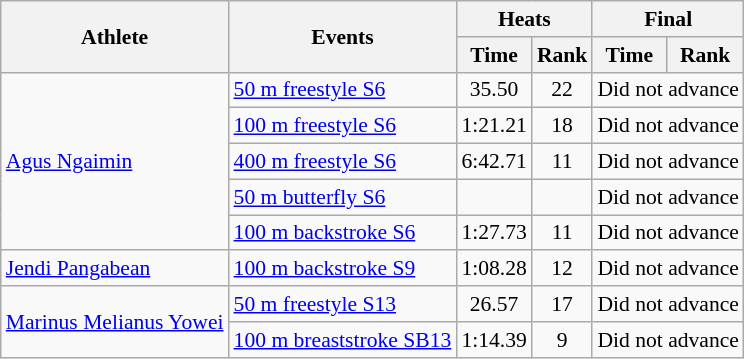<table class=wikitable style="font-size:90%">
<tr>
<th rowspan="2">Athlete</th>
<th rowspan="2">Events</th>
<th colspan="2">Heats</th>
<th colspan="2">Final</th>
</tr>
<tr>
<th>Time</th>
<th>Rank</th>
<th>Time</th>
<th>Rank</th>
</tr>
<tr align=center>
<td align=left rowspan="5"><a href='#'>Agus Ngaimin</a></td>
<td align=left><a href='#'>50 m freestyle S6</a></td>
<td>35.50</td>
<td>22</td>
<td colspan=2>Did not advance</td>
</tr>
<tr align=center>
<td align=left><a href='#'>100 m freestyle S6</a></td>
<td>1:21.21</td>
<td>18</td>
<td colspan=2>Did not advance</td>
</tr>
<tr align=center>
<td align=left><a href='#'>400 m freestyle S6</a></td>
<td>6:42.71</td>
<td>11</td>
<td colspan=2>Did not advance</td>
</tr>
<tr align=center>
<td align=left><a href='#'>50 m butterfly S6</a></td>
<td></td>
<td></td>
<td colspan=2>Did not advance</td>
</tr>
<tr align=center>
<td align=left><a href='#'>100 m backstroke S6</a></td>
<td>1:27.73</td>
<td>11</td>
<td colspan=2>Did not advance</td>
</tr>
<tr align=center>
<td align=left><a href='#'>Jendi Pangabean</a></td>
<td align=left><a href='#'>100 m backstroke S9</a></td>
<td>1:08.28</td>
<td>12</td>
<td colspan=2>Did not advance</td>
</tr>
<tr align=center>
<td align=left rowspan="2"><a href='#'>Marinus Melianus Yowei</a></td>
<td align=left><a href='#'>50 m freestyle S13</a></td>
<td>26.57</td>
<td>17</td>
<td colspan=2>Did not advance</td>
</tr>
<tr align=center>
<td align=left><a href='#'>100 m breaststroke SB13</a></td>
<td>1:14.39</td>
<td>9</td>
<td colspan=2>Did not advance</td>
</tr>
</table>
